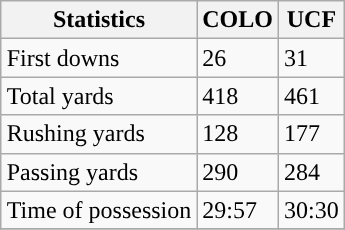<table class="wikitable" style="float: right;">
<tr>
<th>Statistics</th>
<th>COLO</th>
<th>UCF</th>
</tr>
<tr>
<td>First downs</td>
<td>26</td>
<td>31</td>
</tr>
<tr>
<td>Total yards</td>
<td>418</td>
<td>461</td>
</tr>
<tr>
<td>Rushing yards</td>
<td>128</td>
<td>177</td>
</tr>
<tr>
<td>Passing yards</td>
<td>290</td>
<td>284</td>
</tr>
<tr>
<td>Time of possession</td>
<td>29:57</td>
<td>30:30</td>
</tr>
<tr>
</tr>
</table>
